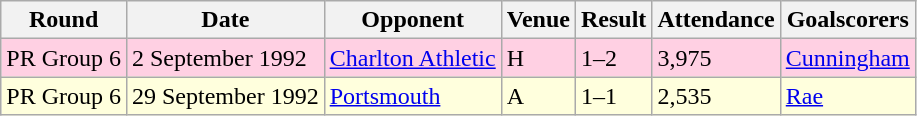<table class="wikitable">
<tr>
<th>Round</th>
<th>Date</th>
<th>Opponent</th>
<th>Venue</th>
<th>Result</th>
<th>Attendance</th>
<th>Goalscorers</th>
</tr>
<tr style="background-color: #ffd0e3;">
<td>PR Group 6</td>
<td>2 September 1992</td>
<td><a href='#'>Charlton Athletic</a></td>
<td>H</td>
<td>1–2</td>
<td>3,975</td>
<td><a href='#'>Cunningham</a></td>
</tr>
<tr style="background-color: #ffffdd;">
<td>PR Group 6</td>
<td>29 September 1992</td>
<td><a href='#'>Portsmouth</a></td>
<td>A</td>
<td>1–1</td>
<td>2,535</td>
<td><a href='#'>Rae</a></td>
</tr>
</table>
